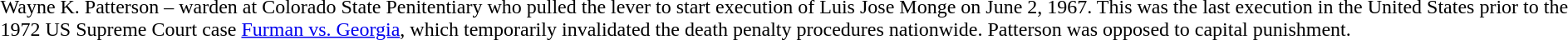<table>
<tr>
<td>Wayne K. Patterson – warden at Colorado State Penitentiary who pulled the lever to start execution of Luis Jose Monge on June 2, 1967. This was the last execution in the United States prior to the 1972 US Supreme Court case <a href='#'>Furman vs. Georgia</a>, which temporarily invalidated the death penalty procedures nationwide. Patterson was opposed to capital punishment.</td>
</tr>
</table>
